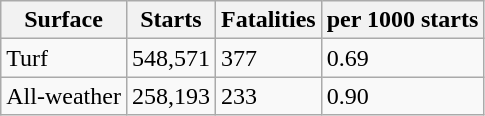<table class="wikitable">
<tr>
<th>Surface</th>
<th>Starts</th>
<th>Fatalities</th>
<th>per 1000 starts</th>
</tr>
<tr>
<td>Turf</td>
<td>548,571</td>
<td>377</td>
<td>0.69</td>
</tr>
<tr>
<td>All-weather</td>
<td>258,193</td>
<td>233</td>
<td>0.90</td>
</tr>
</table>
